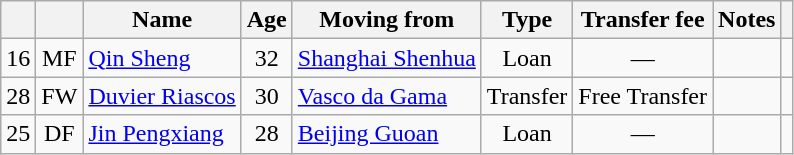<table class="wikitable" style="text-align: center">
<tr>
<th></th>
<th></th>
<th>Name</th>
<th>Age</th>
<th>Moving from</th>
<th>Type</th>
<th>Transfer fee</th>
<th>Notes</th>
<th></th>
</tr>
<tr>
<td>16</td>
<td>MF</td>
<td align=left> <a href='#'>Qin Sheng</a></td>
<td>32</td>
<td align=left> <a href='#'>Shanghai Shenhua</a></td>
<td>Loan</td>
<td>—</td>
<td></td>
<td></td>
</tr>
<tr>
<td>28</td>
<td>FW</td>
<td align=left> <a href='#'>Duvier Riascos</a></td>
<td>30</td>
<td align=left> <a href='#'>Vasco da Gama</a></td>
<td>Transfer</td>
<td>Free Transfer</td>
<td></td>
<td></td>
</tr>
<tr>
<td>25</td>
<td>DF</td>
<td align=left> <a href='#'>Jin Pengxiang</a></td>
<td>28</td>
<td align=left> <a href='#'>Beijing Guoan</a></td>
<td>Loan</td>
<td>—</td>
<td></td>
<td></td>
</tr>
</table>
